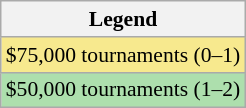<table class=wikitable style=font-size:90%>
<tr>
<th>Legend</th>
</tr>
<tr style="background:#f7e98e;">
<td>$75,000 tournaments (0–1)</td>
</tr>
<tr style="background:#addfad;">
<td>$50,000 tournaments (1–2)</td>
</tr>
</table>
